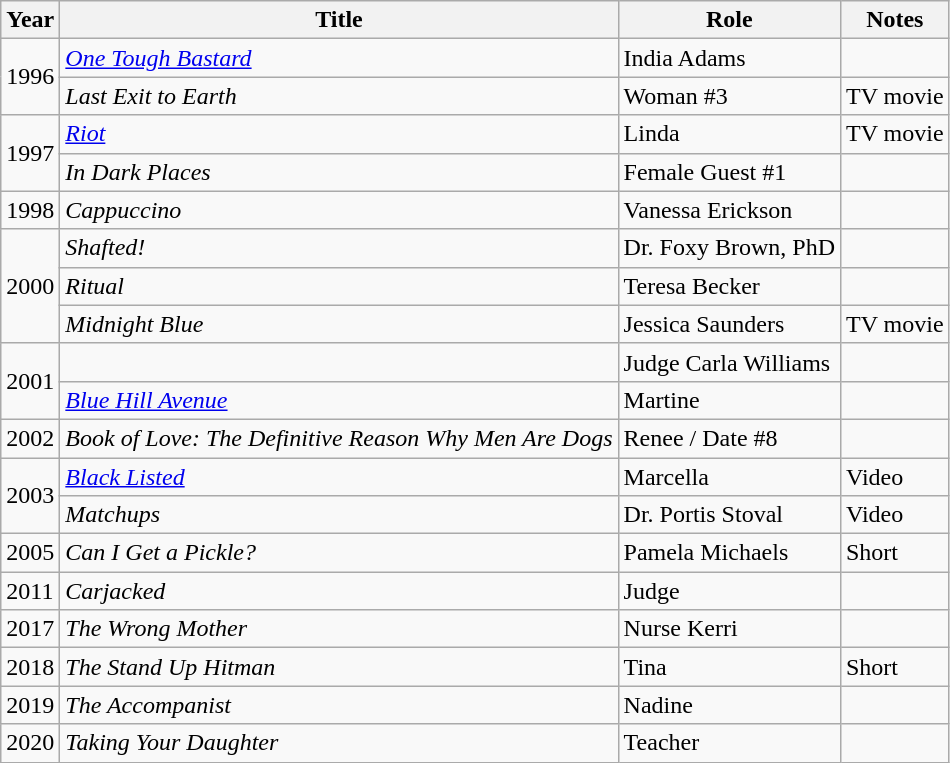<table class="wikitable plainrowheaders sortable" style="margin-right: 0;">
<tr>
<th scope="col">Year</th>
<th scope="col">Title</th>
<th scope="col">Role</th>
<th scope="col" class="unsortable">Notes</th>
</tr>
<tr>
<td rowspan=2>1996</td>
<td><em><a href='#'>One Tough Bastard</a></em></td>
<td>India Adams</td>
<td></td>
</tr>
<tr>
<td><em>Last Exit to Earth</em></td>
<td>Woman #3</td>
<td>TV movie</td>
</tr>
<tr>
<td rowspan=2>1997</td>
<td><em><a href='#'>Riot</a></em></td>
<td>Linda</td>
<td>TV movie</td>
</tr>
<tr>
<td><em>In Dark Places</em></td>
<td>Female Guest #1</td>
<td></td>
</tr>
<tr>
<td>1998</td>
<td><em>Cappuccino</em></td>
<td>Vanessa Erickson</td>
<td></td>
</tr>
<tr>
<td rowspan=3>2000</td>
<td><em>Shafted!</em></td>
<td>Dr. Foxy Brown, PhD</td>
<td></td>
</tr>
<tr>
<td><em>Ritual</em></td>
<td>Teresa Becker</td>
<td></td>
</tr>
<tr>
<td><em>Midnight Blue</em></td>
<td>Jessica Saunders</td>
<td>TV movie</td>
</tr>
<tr>
<td rowspan=2>2001</td>
<td><em></em></td>
<td>Judge Carla Williams</td>
<td></td>
</tr>
<tr>
<td><em><a href='#'>Blue Hill Avenue</a></em></td>
<td>Martine</td>
<td></td>
</tr>
<tr>
<td>2002</td>
<td><em>Book of Love: The Definitive Reason Why Men Are Dogs</em></td>
<td>Renee / Date #8</td>
<td></td>
</tr>
<tr>
<td rowspan=2>2003</td>
<td><em><a href='#'>Black Listed</a></em></td>
<td>Marcella</td>
<td>Video</td>
</tr>
<tr>
<td><em>Matchups</em></td>
<td>Dr. Portis Stoval</td>
<td>Video</td>
</tr>
<tr>
<td>2005</td>
<td><em>Can I Get a Pickle?</em></td>
<td>Pamela Michaels</td>
<td>Short</td>
</tr>
<tr>
<td>2011</td>
<td><em>Carjacked</em></td>
<td>Judge</td>
<td></td>
</tr>
<tr>
<td>2017</td>
<td><em>The Wrong Mother</em></td>
<td>Nurse Kerri</td>
<td></td>
</tr>
<tr>
<td>2018</td>
<td><em>The Stand Up Hitman</em></td>
<td>Tina</td>
<td>Short</td>
</tr>
<tr>
<td>2019</td>
<td><em>The Accompanist</em></td>
<td>Nadine</td>
<td></td>
</tr>
<tr>
<td>2020</td>
<td><em>Taking Your Daughter</em></td>
<td>Teacher</td>
<td></td>
</tr>
</table>
